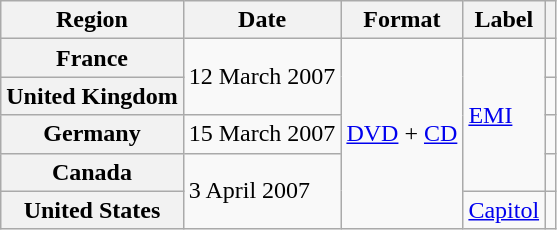<table class="wikitable plainrowheaders">
<tr>
<th scope="col">Region</th>
<th scope="col">Date</th>
<th scope="col">Format</th>
<th scope="col">Label</th>
<th scope="col"></th>
</tr>
<tr>
<th scope="row">France</th>
<td rowspan="2">12 March 2007</td>
<td rowspan="5"><a href='#'>DVD</a> + <a href='#'>CD</a></td>
<td rowspan="4"><a href='#'>EMI</a></td>
<td align="center"></td>
</tr>
<tr>
<th scope="row">United Kingdom</th>
<td align="center"></td>
</tr>
<tr>
<th scope="row">Germany</th>
<td>15 March 2007</td>
<td align="center"></td>
</tr>
<tr>
<th scope="row">Canada</th>
<td rowspan="2">3 April 2007</td>
<td align="center"></td>
</tr>
<tr>
<th scope="row">United States</th>
<td><a href='#'>Capitol</a></td>
<td align="center"></td>
</tr>
</table>
